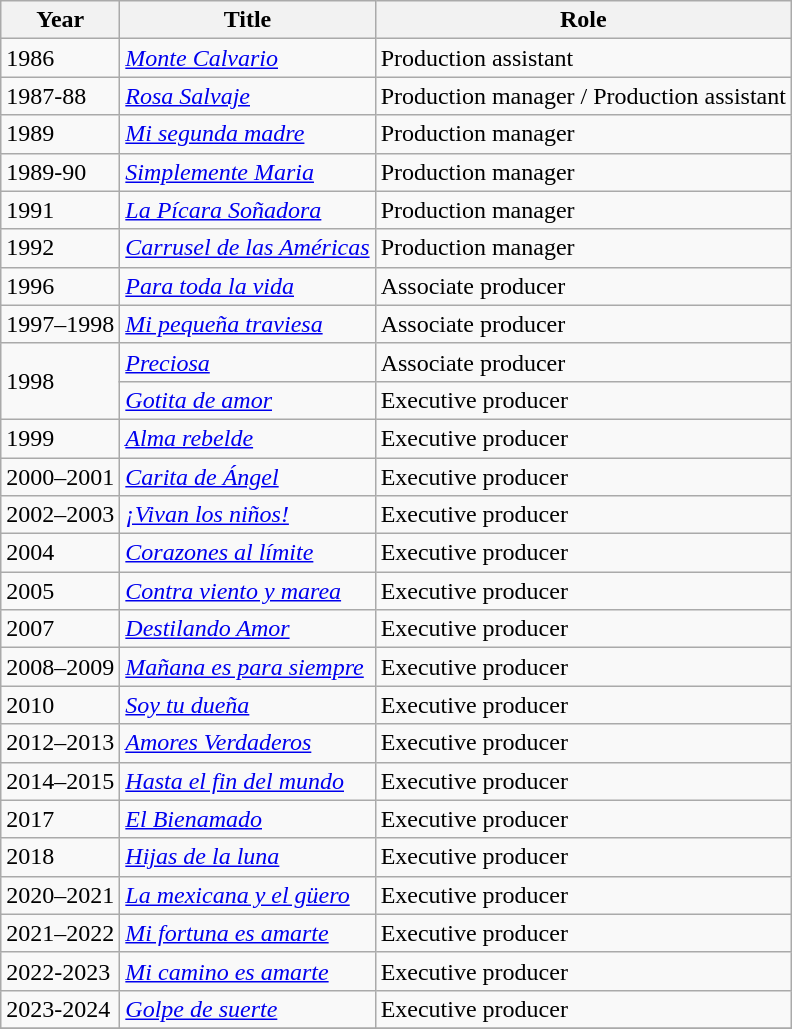<table class="wikitable">
<tr>
<th>Year</th>
<th>Title</th>
<th>Role</th>
</tr>
<tr>
<td>1986</td>
<td><em><a href='#'>Monte Calvario</a></em></td>
<td>Production assistant</td>
</tr>
<tr>
<td>1987-88</td>
<td><em><a href='#'>Rosa Salvaje</a></em></td>
<td>Production manager / Production assistant</td>
</tr>
<tr>
<td>1989</td>
<td><em><a href='#'>Mi segunda madre</a></em></td>
<td>Production manager</td>
</tr>
<tr>
<td>1989-90</td>
<td><em><a href='#'>Simplemente Maria</a></em></td>
<td>Production manager</td>
</tr>
<tr>
<td>1991</td>
<td><em><a href='#'>La Pícara Soñadora</a></em></td>
<td>Production manager</td>
</tr>
<tr>
<td>1992</td>
<td><em><a href='#'>Carrusel de las Américas</a></em></td>
<td>Production manager</td>
</tr>
<tr>
<td>1996</td>
<td><em><a href='#'>Para toda la vida</a></em></td>
<td>Associate producer</td>
</tr>
<tr>
<td>1997–1998</td>
<td><em><a href='#'>Mi pequeña traviesa</a></em></td>
<td>Associate producer</td>
</tr>
<tr>
<td rowspan=2>1998</td>
<td><em><a href='#'>Preciosa</a></em></td>
<td>Associate producer</td>
</tr>
<tr>
<td><em><a href='#'>Gotita de amor</a></em></td>
<td>Executive producer</td>
</tr>
<tr>
<td>1999</td>
<td><em><a href='#'>Alma rebelde</a></em></td>
<td>Executive producer</td>
</tr>
<tr>
<td>2000–2001</td>
<td><em><a href='#'>Carita de Ángel</a></em></td>
<td>Executive producer</td>
</tr>
<tr>
<td>2002–2003</td>
<td><em><a href='#'>¡Vivan los niños!</a></em></td>
<td>Executive producer</td>
</tr>
<tr>
<td>2004</td>
<td><em><a href='#'>Corazones al límite</a></em></td>
<td>Executive producer</td>
</tr>
<tr>
<td>2005</td>
<td><em><a href='#'>Contra viento y marea</a></em></td>
<td>Executive producer</td>
</tr>
<tr>
<td>2007</td>
<td><em><a href='#'>Destilando Amor</a></em></td>
<td>Executive producer</td>
</tr>
<tr>
<td>2008–2009</td>
<td><em><a href='#'>Mañana es para siempre</a></em></td>
<td>Executive producer</td>
</tr>
<tr>
<td>2010</td>
<td><em><a href='#'>Soy tu dueña</a></em></td>
<td>Executive producer</td>
</tr>
<tr>
<td>2012–2013</td>
<td><em><a href='#'>Amores Verdaderos</a></em></td>
<td>Executive producer</td>
</tr>
<tr>
<td>2014–2015</td>
<td><em><a href='#'>Hasta el fin del mundo</a></em></td>
<td>Executive producer</td>
</tr>
<tr>
<td>2017</td>
<td><em><a href='#'>El Bienamado</a></em></td>
<td>Executive producer</td>
</tr>
<tr>
<td>2018</td>
<td><em><a href='#'>Hijas de la luna</a></em></td>
<td>Executive producer</td>
</tr>
<tr>
<td>2020–2021</td>
<td><em><a href='#'>La mexicana y el güero</a></em></td>
<td>Executive producer</td>
</tr>
<tr>
<td>2021–2022</td>
<td><em><a href='#'>Mi fortuna es amarte</a></em></td>
<td>Executive producer</td>
</tr>
<tr>
<td>2022-2023</td>
<td><em><a href='#'>Mi camino es amarte</a></em></td>
<td>Executive producer</td>
</tr>
<tr>
<td>2023-2024</td>
<td><em><a href='#'>Golpe de suerte</a></em></td>
<td>Executive producer</td>
</tr>
<tr>
</tr>
</table>
